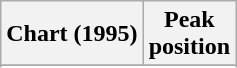<table class="wikitable sortable">
<tr>
<th>Chart (1995)</th>
<th>Peak <br>position</th>
</tr>
<tr>
</tr>
<tr>
</tr>
<tr>
</tr>
<tr>
</tr>
<tr>
</tr>
<tr>
</tr>
<tr>
</tr>
<tr>
</tr>
<tr>
</tr>
</table>
